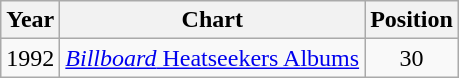<table class="wikitable">
<tr>
<th>Year</th>
<th>Chart</th>
<th>Position</th>
</tr>
<tr>
<td>1992</td>
<td><a href='#'><em>Billboard</em> Heatseekers Albums</a></td>
<td align="center">30</td>
</tr>
</table>
